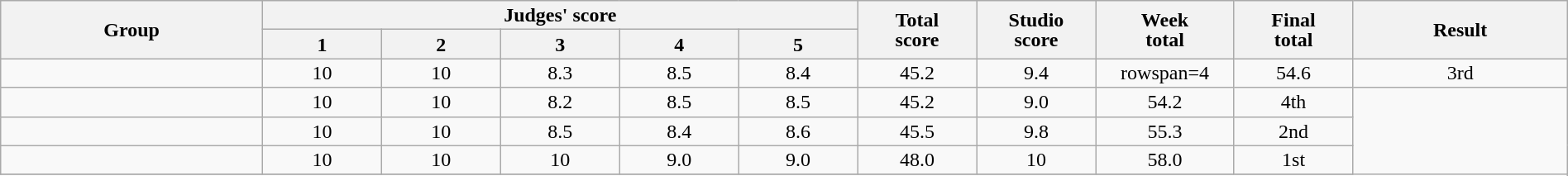<table class="wikitable" style="font-size:100%; line-height:16px; text-align:center" width="100%">
<tr>
<th rowspan=2 width="11.00%">Group</th>
<th colspan=5 width="25.00%">Judges' score</th>
<th rowspan=2 width="05.00%">Total<br>score</th>
<th rowspan=2 width="05.00%">Studio<br>score</th>
<th rowspan=2 width="05.00%">Week<br>total</th>
<th rowspan=2 width="05.00%">Final<br>total</th>
<th rowspan=2 width="09.00%">Result</th>
</tr>
<tr>
<th width="05%">1</th>
<th width="05%">2</th>
<th width="05%">3</th>
<th width="05%">4</th>
<th width="05%">5</th>
</tr>
<tr>
<td></td>
<td>10</td>
<td>10</td>
<td>8.3</td>
<td>8.5</td>
<td>8.4</td>
<td>45.2</td>
<td>9.4</td>
<td>rowspan=4 </td>
<td>54.6</td>
<td>3rd</td>
</tr>
<tr>
<td></td>
<td>10</td>
<td>10</td>
<td>8.2</td>
<td>8.5</td>
<td>8.5</td>
<td>45.2</td>
<td>9.0</td>
<td>54.2</td>
<td>4th</td>
</tr>
<tr>
<td></td>
<td>10</td>
<td>10</td>
<td>8.5</td>
<td>8.4</td>
<td>8.6</td>
<td>45.5</td>
<td>9.8</td>
<td>55.3</td>
<td>2nd</td>
</tr>
<tr>
<td></td>
<td>10</td>
<td>10</td>
<td>10</td>
<td>9.0</td>
<td>9.0</td>
<td>48.0</td>
<td>10</td>
<td>58.0</td>
<td>1st</td>
</tr>
<tr>
</tr>
</table>
